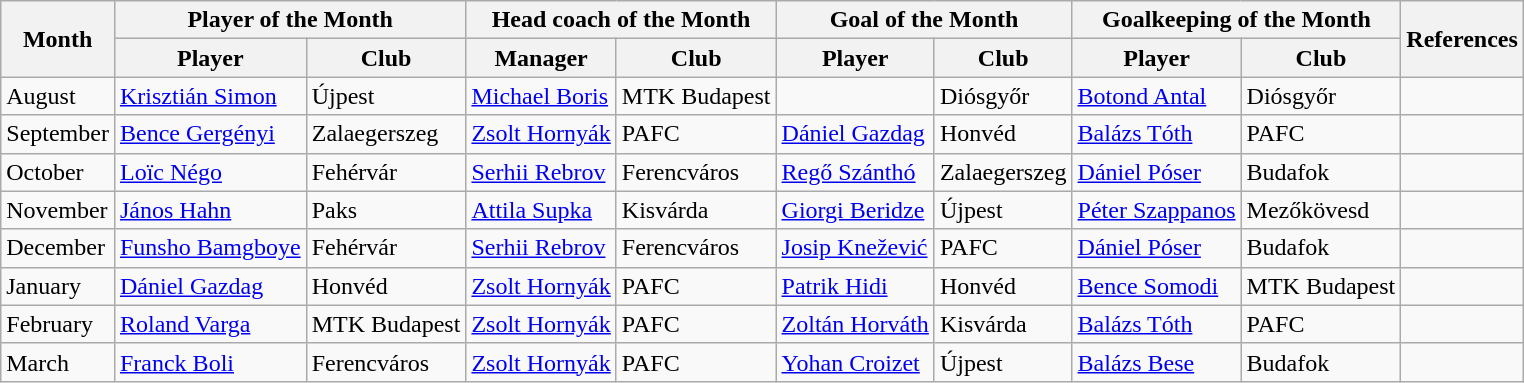<table class="wikitable">
<tr>
<th rowspan="2">Month</th>
<th colspan="2">Player of the Month</th>
<th colspan="2">Head coach of the Month</th>
<th colspan="2">Goal of the Month</th>
<th colspan="2">Goalkeeping of the Month</th>
<th rowspan="2">References</th>
</tr>
<tr>
<th>Player</th>
<th>Club</th>
<th>Manager</th>
<th>Club</th>
<th>Player</th>
<th>Club</th>
<th>Player</th>
<th>Club</th>
</tr>
<tr>
<td>August</td>
<td> <a href='#'>Krisztián Simon</a></td>
<td>Újpest</td>
<td> <a href='#'>Michael Boris</a></td>
<td>MTK Budapest</td>
<td></td>
<td>Diósgyőr</td>
<td> <a href='#'>Botond Antal</a></td>
<td>Diósgyőr</td>
<td align=center></td>
</tr>
<tr>
<td>September</td>
<td> <a href='#'>Bence Gergényi</a></td>
<td>Zalaegerszeg</td>
<td> <a href='#'>Zsolt Hornyák</a></td>
<td>PAFC</td>
<td> <a href='#'>Dániel Gazdag</a></td>
<td>Honvéd</td>
<td> <a href='#'>Balázs Tóth</a></td>
<td>PAFC</td>
<td align=center></td>
</tr>
<tr>
<td>October</td>
<td> <a href='#'>Loïc Négo</a></td>
<td>Fehérvár</td>
<td> <a href='#'>Serhii Rebrov</a></td>
<td>Ferencváros</td>
<td> <a href='#'>Regő Szánthó</a></td>
<td>Zalaegerszeg</td>
<td> <a href='#'>Dániel Póser</a></td>
<td>Budafok</td>
<td align=center></td>
</tr>
<tr>
<td>November</td>
<td> <a href='#'>János Hahn</a></td>
<td>Paks</td>
<td> <a href='#'>Attila Supka</a></td>
<td>Kisvárda</td>
<td> <a href='#'>Giorgi Beridze</a></td>
<td>Újpest</td>
<td> <a href='#'>Péter Szappanos</a></td>
<td>Mezőkövesd</td>
<td align=center></td>
</tr>
<tr>
<td>December</td>
<td> <a href='#'>Funsho Bamgboye</a></td>
<td>Fehérvár</td>
<td> <a href='#'>Serhii Rebrov</a></td>
<td>Ferencváros</td>
<td> <a href='#'>Josip Knežević</a></td>
<td>PAFC</td>
<td> <a href='#'>Dániel Póser</a></td>
<td>Budafok</td>
<td align=center></td>
</tr>
<tr>
<td>January</td>
<td> <a href='#'>Dániel Gazdag</a></td>
<td>Honvéd</td>
<td> <a href='#'>Zsolt Hornyák</a></td>
<td>PAFC</td>
<td> <a href='#'>Patrik Hidi</a></td>
<td>Honvéd</td>
<td> <a href='#'>Bence Somodi</a></td>
<td>MTK Budapest</td>
<td align=center></td>
</tr>
<tr>
<td>February</td>
<td> <a href='#'>Roland Varga</a></td>
<td>MTK Budapest</td>
<td> <a href='#'>Zsolt Hornyák</a></td>
<td>PAFC</td>
<td> <a href='#'>Zoltán Horváth</a></td>
<td>Kisvárda</td>
<td> <a href='#'>Balázs Tóth</a></td>
<td>PAFC</td>
<td align=center></td>
</tr>
<tr>
<td>March</td>
<td> <a href='#'>Franck Boli</a></td>
<td>Ferencváros</td>
<td> <a href='#'>Zsolt Hornyák</a></td>
<td>PAFC</td>
<td> <a href='#'>Yohan Croizet</a></td>
<td>Újpest</td>
<td> <a href='#'>Balázs Bese</a></td>
<td>Budafok</td>
<td align=center></td>
</tr>
</table>
